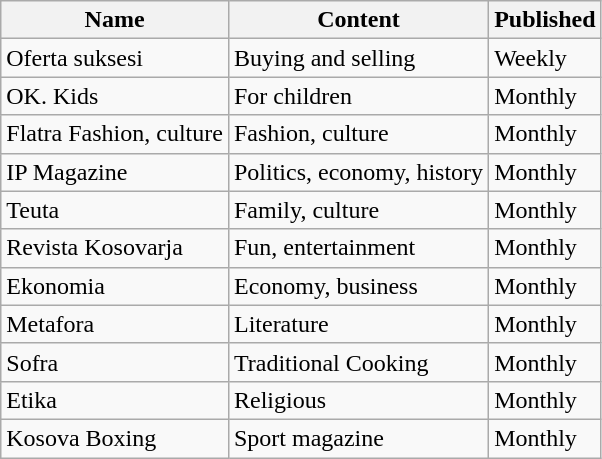<table class="wikitable">
<tr>
<th>Name</th>
<th>Content</th>
<th>Published</th>
</tr>
<tr>
<td>Oferta suksesi</td>
<td>Buying and selling</td>
<td>Weekly</td>
</tr>
<tr>
<td>OK. Kids</td>
<td>For children</td>
<td>Monthly</td>
</tr>
<tr>
<td>Flatra Fashion, culture</td>
<td>Fashion, culture</td>
<td>Monthly</td>
</tr>
<tr>
<td>IP Magazine</td>
<td>Politics, economy, history</td>
<td>Monthly</td>
</tr>
<tr>
<td>Teuta</td>
<td>Family, culture</td>
<td>Monthly</td>
</tr>
<tr>
<td>Revista Kosovarja</td>
<td>Fun, entertainment</td>
<td>Monthly</td>
</tr>
<tr>
<td>Ekonomia</td>
<td>Economy, business</td>
<td>Monthly</td>
</tr>
<tr>
<td>Metafora</td>
<td>Literature</td>
<td>Monthly</td>
</tr>
<tr>
<td>Sofra</td>
<td>Traditional Cooking</td>
<td>Monthly</td>
</tr>
<tr>
<td>Etika</td>
<td>Religious</td>
<td>Monthly</td>
</tr>
<tr>
<td>Kosova Boxing</td>
<td>Sport magazine</td>
<td>Monthly</td>
</tr>
</table>
